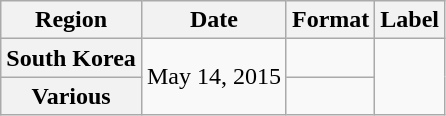<table class="wikitable plainrowheaders" style="text-align:center">
<tr>
<th>Region</th>
<th>Date</th>
<th>Format</th>
<th>Label</th>
</tr>
<tr>
<th scope="row">South Korea</th>
<td rowspan="2">May 14, 2015</td>
<td></td>
<td rowspan="2"></td>
</tr>
<tr>
<th scope="row">Various</th>
<td></td>
</tr>
</table>
